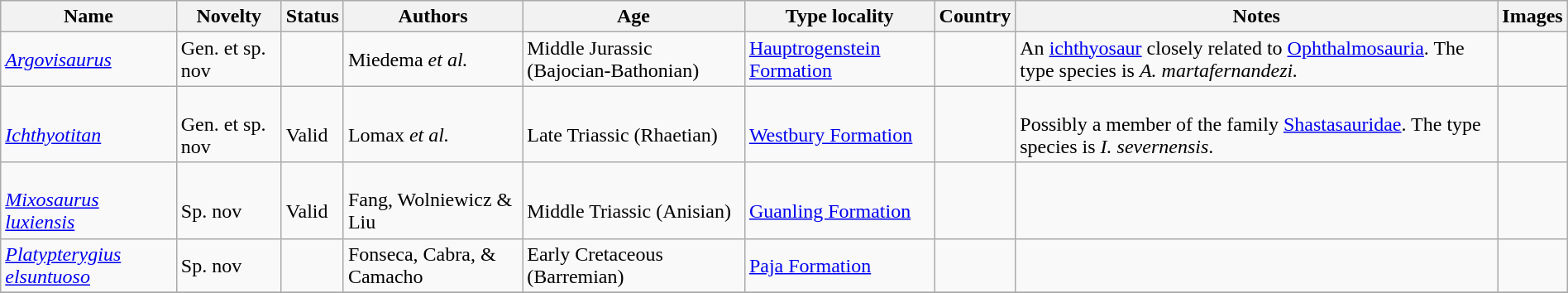<table class="wikitable sortable" width="100%" align="center">
<tr>
<th>Name</th>
<th>Novelty</th>
<th>Status</th>
<th>Authors</th>
<th>Age</th>
<th>Type locality</th>
<th>Country</th>
<th>Notes</th>
<th>Images</th>
</tr>
<tr>
<td><em><a href='#'>Argovisaurus</a></em></td>
<td>Gen. et sp. nov</td>
<td></td>
<td>Miedema <em>et al.</em></td>
<td>Middle Jurassic (Bajocian-Bathonian)</td>
<td><a href='#'>Hauptrogenstein Formation</a></td>
<td></td>
<td>An <a href='#'>ichthyosaur</a> closely related to <a href='#'>Ophthalmosauria</a>. The type species is <em>A. martafernandezi.</em></td>
<td></td>
</tr>
<tr>
<td><br><em><a href='#'>Ichthyotitan</a></em></td>
<td><br>Gen. et sp. nov</td>
<td><br>Valid</td>
<td><br>Lomax <em>et al.</em></td>
<td><br>Late Triassic (Rhaetian)</td>
<td><br><a href='#'>Westbury Formation</a></td>
<td><br></td>
<td><br>Possibly a member of the family <a href='#'>Shastasauridae</a>. The type species is <em>I. severnensis</em>.</td>
<td><br></td>
</tr>
<tr>
<td><br><em><a href='#'>Mixosaurus luxiensis</a></em></td>
<td><br>Sp. nov</td>
<td><br>Valid</td>
<td><br>Fang, Wolniewicz & Liu</td>
<td><br>Middle Triassic (Anisian)</td>
<td><br><a href='#'>Guanling Formation</a></td>
<td><br></td>
<td></td>
<td></td>
</tr>
<tr>
<td><a href='#'><em>Platypterygius elsuntuoso</em></a></td>
<td>Sp. nov</td>
<td></td>
<td>Fonseca, Cabra, & Camacho</td>
<td>Early Cretaceous (Barremian)</td>
<td><a href='#'>Paja Formation</a></td>
<td></td>
<td></td>
<td></td>
</tr>
<tr>
</tr>
</table>
